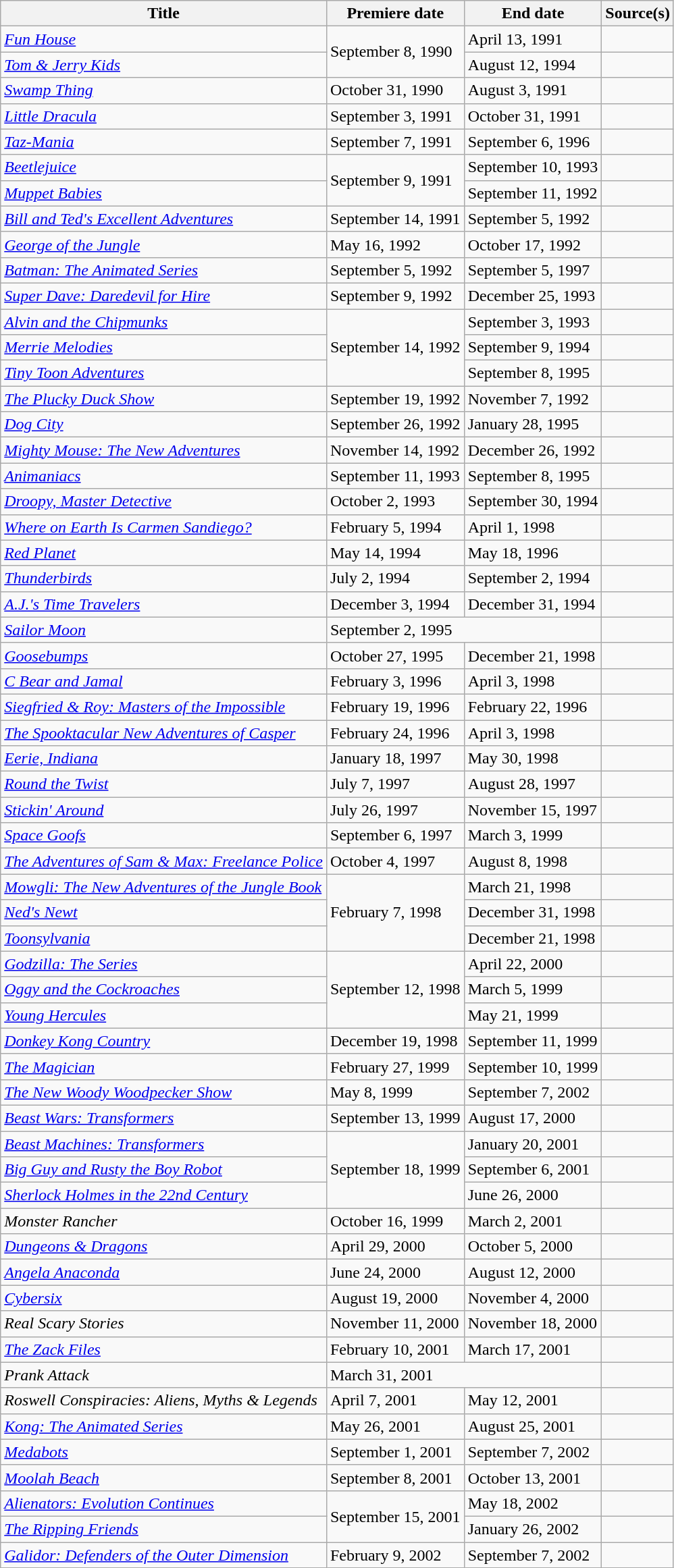<table class="wikitable sortable">
<tr>
<th>Title</th>
<th>Premiere date</th>
<th>End date</th>
<th>Source(s)</th>
</tr>
<tr>
<td><em><a href='#'>Fun House</a></em></td>
<td rowspan=2>September 8, 1990</td>
<td>April 13, 1991</td>
<td></td>
</tr>
<tr>
<td><em><a href='#'>Tom & Jerry Kids</a></em></td>
<td>August 12, 1994</td>
<td></td>
</tr>
<tr>
<td><em><a href='#'>Swamp Thing</a></em></td>
<td>October 31, 1990</td>
<td>August 3, 1991</td>
<td></td>
</tr>
<tr>
<td><em><a href='#'>Little Dracula</a></em></td>
<td>September 3, 1991</td>
<td>October 31, 1991</td>
<td></td>
</tr>
<tr>
<td><em><a href='#'>Taz-Mania</a></em></td>
<td>September 7, 1991</td>
<td>September 6, 1996</td>
<td></td>
</tr>
<tr>
<td><em><a href='#'>Beetlejuice</a></em></td>
<td rowspan=2>September 9, 1991</td>
<td>September 10, 1993</td>
<td></td>
</tr>
<tr>
<td><em><a href='#'>Muppet Babies</a></em></td>
<td>September 11, 1992</td>
<td></td>
</tr>
<tr>
<td><em><a href='#'>Bill and Ted's Excellent Adventures</a></em></td>
<td>September 14, 1991</td>
<td>September 5, 1992</td>
<td></td>
</tr>
<tr>
<td><em><a href='#'>George of the Jungle</a></em></td>
<td>May 16, 1992</td>
<td>October 17, 1992</td>
<td></td>
</tr>
<tr>
<td><em><a href='#'>Batman: The Animated Series</a></em></td>
<td>September 5, 1992</td>
<td>September 5, 1997</td>
<td></td>
</tr>
<tr>
<td><em><a href='#'>Super Dave: Daredevil for Hire</a></em></td>
<td>September 9, 1992</td>
<td>December 25, 1993</td>
<td></td>
</tr>
<tr>
<td><em><a href='#'>Alvin and the Chipmunks</a></em></td>
<td rowspan=3>September 14, 1992</td>
<td>September 3, 1993</td>
<td></td>
</tr>
<tr>
<td><em><a href='#'>Merrie Melodies</a></em></td>
<td>September 9, 1994</td>
<td></td>
</tr>
<tr>
<td><em><a href='#'>Tiny Toon Adventures</a></em></td>
<td>September 8, 1995</td>
<td></td>
</tr>
<tr>
<td><em><a href='#'>The Plucky Duck Show</a></em></td>
<td>September 19, 1992</td>
<td>November 7, 1992</td>
<td></td>
</tr>
<tr>
<td><em><a href='#'>Dog City</a></em></td>
<td>September 26, 1992</td>
<td>January 28, 1995</td>
<td></td>
</tr>
<tr>
<td><em><a href='#'>Mighty Mouse: The New Adventures</a></em></td>
<td>November 14, 1992</td>
<td>December 26, 1992</td>
<td></td>
</tr>
<tr>
<td><em><a href='#'>Animaniacs</a></em></td>
<td>September 11, 1993</td>
<td>September 8, 1995</td>
<td></td>
</tr>
<tr>
<td><em><a href='#'>Droopy, Master Detective</a></em></td>
<td>October 2, 1993</td>
<td>September 30, 1994</td>
<td></td>
</tr>
<tr>
<td><em><a href='#'>Where on Earth Is Carmen Sandiego?</a></em></td>
<td>February 5, 1994</td>
<td>April 1, 1998</td>
<td></td>
</tr>
<tr>
<td><em><a href='#'>Red Planet</a></em></td>
<td>May 14, 1994</td>
<td>May 18, 1996</td>
<td></td>
</tr>
<tr>
<td><em><a href='#'>Thunderbirds</a></em></td>
<td>July 2, 1994</td>
<td>September 2, 1994</td>
<td></td>
</tr>
<tr>
<td><em><a href='#'>A.J.'s Time Travelers</a></em></td>
<td>December 3, 1994</td>
<td>December 31, 1994</td>
<td></td>
</tr>
<tr>
<td><em><a href='#'>Sailor Moon</a></em></td>
<td colspan=2>September 2, 1995</td>
<td></td>
</tr>
<tr>
<td><em><a href='#'>Goosebumps</a></em></td>
<td>October 27, 1995</td>
<td>December 21, 1998</td>
<td></td>
</tr>
<tr>
<td><em><a href='#'>C Bear and Jamal</a></em></td>
<td>February 3, 1996</td>
<td>April 3, 1998</td>
<td></td>
</tr>
<tr>
<td><em><a href='#'>Siegfried & Roy: Masters of the Impossible</a></em></td>
<td>February 19, 1996</td>
<td>February 22, 1996</td>
<td></td>
</tr>
<tr>
<td><em><a href='#'>The Spooktacular New Adventures of Casper</a></em></td>
<td>February 24, 1996</td>
<td>April 3, 1998</td>
<td></td>
</tr>
<tr>
<td><em><a href='#'>Eerie, Indiana</a></em></td>
<td>January 18, 1997</td>
<td>May 30, 1998</td>
<td></td>
</tr>
<tr>
<td><em><a href='#'>Round the Twist</a></em></td>
<td>July 7, 1997</td>
<td>August 28, 1997</td>
<td></td>
</tr>
<tr>
<td><em><a href='#'>Stickin' Around</a></em></td>
<td>July 26, 1997</td>
<td>November 15, 1997</td>
<td></td>
</tr>
<tr>
<td><em><a href='#'>Space Goofs</a></em></td>
<td>September 6, 1997</td>
<td>March 3, 1999</td>
<td></td>
</tr>
<tr>
<td><em><a href='#'>The Adventures of Sam & Max: Freelance Police</a></em></td>
<td>October 4, 1997</td>
<td>August 8, 1998</td>
<td></td>
</tr>
<tr>
<td><em><a href='#'>Mowgli: The New Adventures of the Jungle Book</a></em></td>
<td rowspan=3>February 7, 1998</td>
<td>March 21, 1998</td>
<td></td>
</tr>
<tr>
<td><em><a href='#'>Ned's Newt</a></em></td>
<td>December 31, 1998</td>
<td></td>
</tr>
<tr>
<td><em><a href='#'>Toonsylvania</a></em></td>
<td>December 21, 1998</td>
<td></td>
</tr>
<tr>
<td><em><a href='#'>Godzilla: The Series</a></em></td>
<td rowspan=3>September 12, 1998</td>
<td>April 22, 2000</td>
<td></td>
</tr>
<tr>
<td><em><a href='#'>Oggy and the Cockroaches</a></em></td>
<td>March 5, 1999</td>
<td></td>
</tr>
<tr>
<td><em><a href='#'>Young Hercules</a></em></td>
<td>May 21, 1999</td>
<td></td>
</tr>
<tr>
<td><em><a href='#'>Donkey Kong Country</a></em></td>
<td>December 19, 1998</td>
<td>September 11, 1999</td>
<td></td>
</tr>
<tr>
<td><em><a href='#'>The Magician</a></em></td>
<td>February 27, 1999</td>
<td>September 10, 1999</td>
<td></td>
</tr>
<tr>
<td><em><a href='#'>The New Woody Woodpecker Show</a></em></td>
<td>May 8, 1999</td>
<td>September 7, 2002</td>
<td></td>
</tr>
<tr>
<td><em><a href='#'>Beast Wars: Transformers</a></em></td>
<td>September 13, 1999</td>
<td>August 17, 2000</td>
<td></td>
</tr>
<tr>
<td><em><a href='#'>Beast Machines: Transformers</a></em></td>
<td rowspan=3>September 18, 1999</td>
<td>January 20, 2001</td>
<td></td>
</tr>
<tr>
<td><em><a href='#'>Big Guy and Rusty the Boy Robot</a></em></td>
<td>September 6, 2001</td>
<td></td>
</tr>
<tr>
<td><em><a href='#'>Sherlock Holmes in the 22nd Century</a></em></td>
<td>June 26, 2000</td>
<td></td>
</tr>
<tr>
<td><em>Monster Rancher</em></td>
<td>October 16, 1999</td>
<td>March 2, 2001</td>
<td></td>
</tr>
<tr>
<td><em><a href='#'>Dungeons & Dragons</a></em></td>
<td>April 29, 2000</td>
<td>October 5, 2000</td>
<td></td>
</tr>
<tr>
<td><em><a href='#'>Angela Anaconda</a></em></td>
<td>June 24, 2000</td>
<td>August 12, 2000</td>
<td></td>
</tr>
<tr>
<td><em><a href='#'>Cybersix</a></em></td>
<td>August 19, 2000</td>
<td>November 4, 2000</td>
<td></td>
</tr>
<tr>
<td><em>Real Scary Stories</em></td>
<td>November 11, 2000</td>
<td>November 18, 2000</td>
<td></td>
</tr>
<tr>
<td><em><a href='#'>The Zack Files</a></em></td>
<td>February 10, 2001</td>
<td>March 17, 2001</td>
<td></td>
</tr>
<tr>
<td><em>Prank Attack</em></td>
<td colspan=2>March 31, 2001</td>
<td></td>
</tr>
<tr>
<td><em>Roswell Conspiracies: Aliens, Myths & Legends</em></td>
<td>April 7, 2001</td>
<td>May 12, 2001</td>
<td></td>
</tr>
<tr>
<td><em><a href='#'>Kong: The Animated Series</a></em></td>
<td>May 26, 2001</td>
<td>August 25, 2001</td>
<td></td>
</tr>
<tr>
<td><em><a href='#'>Medabots</a></em></td>
<td>September 1, 2001</td>
<td>September 7, 2002</td>
<td></td>
</tr>
<tr>
<td><em><a href='#'>Moolah Beach</a></em></td>
<td>September 8, 2001</td>
<td>October 13, 2001</td>
<td></td>
</tr>
<tr>
<td><em><a href='#'>Alienators: Evolution Continues</a></em></td>
<td rowspan=2>September 15, 2001</td>
<td>May 18, 2002</td>
<td></td>
</tr>
<tr>
<td><em><a href='#'>The Ripping Friends</a></em></td>
<td>January 26, 2002</td>
<td></td>
</tr>
<tr>
<td><em><a href='#'>Galidor: Defenders of the Outer Dimension</a></em></td>
<td>February 9, 2002</td>
<td>September 7, 2002</td>
<td></td>
</tr>
</table>
